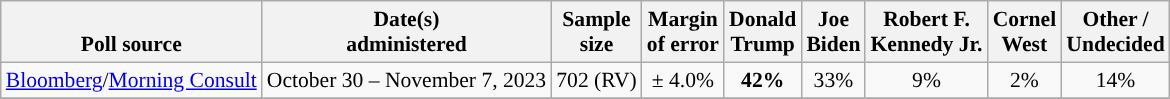<table class="wikitable sortable mw-datatable" style="font-size:90%;text-align:center;line-height:17px">
<tr valign=bottom>
<th>Poll source</th>
<th>Date(s)<br>administered</th>
<th>Sample<br>size</th>
<th>Margin<br>of error</th>
<th class="unsortable">Donald<br>Trump<br></th>
<th class="unsortable">Joe<br>Biden<br></th>
<th class="unsortable">Robert F.<br>Kennedy Jr.<br></th>
<th class="unsortable">Cornel<br>West<br></th>
<th class="unsortable">Other /<br>Undecided</th>
</tr>
<tr>
<td style="text-align:left;"><a href='#'>Bloomberg</a>/<a href='#'>Morning Consult</a></td>
<td data-sort-value="2023-11-09">October 30 – November 7, 2023</td>
<td>702 (RV)</td>
<td>± 4.0%</td>
<td style="background-color:"><strong>42%</strong></td>
<td>33%</td>
<td>9%</td>
<td>2%</td>
<td>14%</td>
</tr>
<tr>
</tr>
</table>
